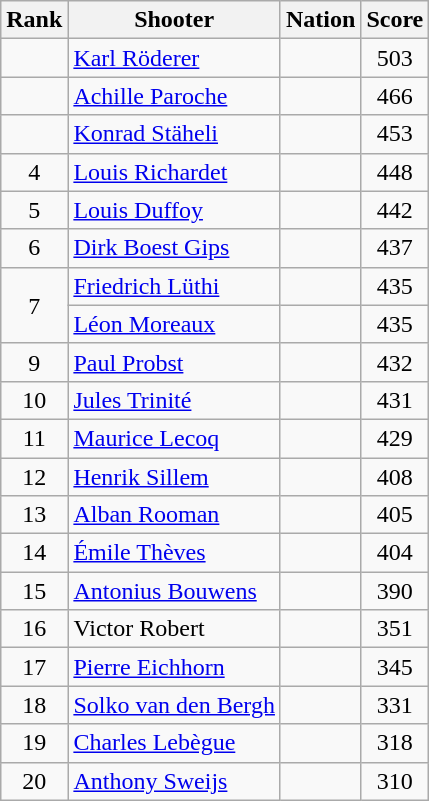<table class="wikitable sortable" style="text-align:center">
<tr>
<th>Rank</th>
<th>Shooter</th>
<th>Nation</th>
<th>Score</th>
</tr>
<tr>
<td></td>
<td align=left><a href='#'>Karl Röderer</a></td>
<td align=left></td>
<td>503</td>
</tr>
<tr>
<td></td>
<td align=left><a href='#'>Achille Paroche</a></td>
<td align=left></td>
<td>466</td>
</tr>
<tr>
<td></td>
<td align=left><a href='#'>Konrad Stäheli</a></td>
<td align=left></td>
<td>453</td>
</tr>
<tr>
<td>4</td>
<td align=left><a href='#'>Louis Richardet</a></td>
<td align=left></td>
<td>448</td>
</tr>
<tr>
<td>5</td>
<td align=left><a href='#'>Louis Duffoy</a></td>
<td align=left></td>
<td>442</td>
</tr>
<tr>
<td>6</td>
<td align=left><a href='#'>Dirk Boest Gips</a></td>
<td align=left></td>
<td>437</td>
</tr>
<tr>
<td rowspan=2>7</td>
<td align=left><a href='#'>Friedrich Lüthi</a></td>
<td align=left></td>
<td>435</td>
</tr>
<tr>
<td align=left><a href='#'>Léon Moreaux</a></td>
<td align=left></td>
<td>435</td>
</tr>
<tr>
<td>9</td>
<td align=left><a href='#'>Paul Probst</a></td>
<td align=left></td>
<td>432</td>
</tr>
<tr>
<td>10</td>
<td align=left><a href='#'>Jules Trinité</a></td>
<td align=left></td>
<td>431</td>
</tr>
<tr>
<td>11</td>
<td align=left><a href='#'>Maurice Lecoq</a></td>
<td align=left></td>
<td>429</td>
</tr>
<tr>
<td>12</td>
<td align=left><a href='#'>Henrik Sillem</a></td>
<td align=left></td>
<td>408</td>
</tr>
<tr>
<td>13</td>
<td align=left><a href='#'>Alban Rooman</a></td>
<td align=left></td>
<td>405</td>
</tr>
<tr>
<td>14</td>
<td align=left><a href='#'>Émile Thèves</a></td>
<td align=left></td>
<td>404</td>
</tr>
<tr>
<td>15</td>
<td align=left><a href='#'>Antonius Bouwens</a></td>
<td align=left></td>
<td>390</td>
</tr>
<tr>
<td>16</td>
<td align=left>Victor Robert</td>
<td align=left></td>
<td>351</td>
</tr>
<tr>
<td>17</td>
<td align=left><a href='#'>Pierre Eichhorn</a></td>
<td align=left></td>
<td>345</td>
</tr>
<tr>
<td>18</td>
<td align=left><a href='#'>Solko van den Bergh</a></td>
<td align=left></td>
<td>331</td>
</tr>
<tr>
<td>19</td>
<td align=left><a href='#'>Charles Lebègue</a></td>
<td align=left></td>
<td>318</td>
</tr>
<tr>
<td>20</td>
<td align=left><a href='#'>Anthony Sweijs</a></td>
<td align=left></td>
<td>310</td>
</tr>
</table>
